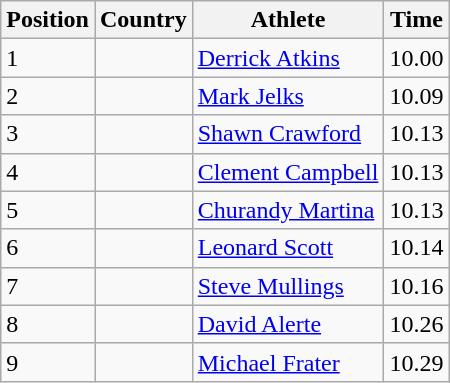<table class="wikitable">
<tr>
<th>Position</th>
<th>Country</th>
<th>Athlete</th>
<th>Time</th>
</tr>
<tr>
<td>1</td>
<td></td>
<td><a href='#'>Derrick Atkins</a></td>
<td>10.00</td>
</tr>
<tr>
<td>2</td>
<td></td>
<td><a href='#'>Mark Jelks</a></td>
<td>10.09</td>
</tr>
<tr>
<td>3</td>
<td></td>
<td><a href='#'>Shawn Crawford</a></td>
<td>10.13</td>
</tr>
<tr>
<td>4</td>
<td></td>
<td><a href='#'>Clement Campbell</a></td>
<td>10.13</td>
</tr>
<tr>
<td>5</td>
<td></td>
<td><a href='#'>Churandy Martina</a></td>
<td>10.13</td>
</tr>
<tr>
<td>6</td>
<td></td>
<td><a href='#'>Leonard Scott</a></td>
<td>10.14</td>
</tr>
<tr>
<td>7</td>
<td></td>
<td><a href='#'>Steve Mullings</a></td>
<td>10.16</td>
</tr>
<tr>
<td>8</td>
<td></td>
<td><a href='#'>David Alerte</a></td>
<td>10.26</td>
</tr>
<tr>
<td>9</td>
<td></td>
<td><a href='#'>Michael Frater</a></td>
<td>10.29</td>
</tr>
</table>
